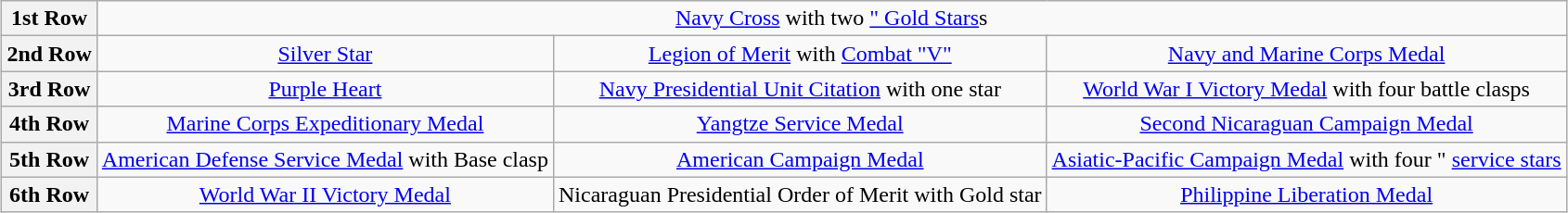<table class="wikitable" style="margin:1em auto; text-align:center;">
<tr>
<th>1st Row</th>
<td colspan="14"><a href='#'>Navy Cross</a> with two <a href='#'>" Gold Stars</a>s</td>
</tr>
<tr>
<th>2nd Row</th>
<td colspan="4"><a href='#'>Silver Star</a></td>
<td colspan="4"><a href='#'>Legion of Merit</a> with <a href='#'>Combat "V"</a></td>
<td colspan="4"><a href='#'>Navy and Marine Corps Medal</a></td>
</tr>
<tr>
<th>3rd Row</th>
<td colspan="4"><a href='#'>Purple Heart</a></td>
<td colspan="4"><a href='#'>Navy Presidential Unit Citation</a> with one star</td>
<td colspan="4"><a href='#'>World War I Victory Medal</a> with four battle clasps</td>
</tr>
<tr>
<th>4th Row</th>
<td colspan="4"><a href='#'>Marine Corps Expeditionary Medal</a></td>
<td colspan="4"><a href='#'>Yangtze Service Medal</a></td>
<td colspan="4"><a href='#'>Second Nicaraguan Campaign Medal</a></td>
</tr>
<tr>
<th>5th Row</th>
<td colspan="4"><a href='#'>American Defense Service Medal</a> with Base clasp</td>
<td colspan="4"><a href='#'>American Campaign Medal</a></td>
<td colspan="4"><a href='#'>Asiatic-Pacific Campaign Medal</a> with four " <a href='#'>service stars</a></td>
</tr>
<tr>
<th>6th Row</th>
<td colspan="4"><a href='#'>World War II Victory Medal</a></td>
<td colspan="4">Nicaraguan Presidential Order of Merit with Gold star</td>
<td colspan="4"><a href='#'>Philippine Liberation Medal</a></td>
</tr>
</table>
